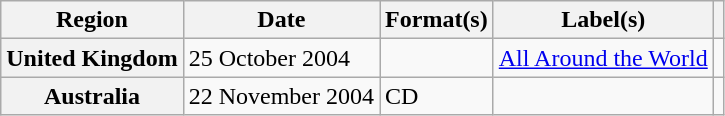<table class="wikitable plainrowheaders">
<tr>
<th scope="col">Region</th>
<th scope="col">Date</th>
<th scope="col">Format(s)</th>
<th scope="col">Label(s)</th>
<th scope="col"></th>
</tr>
<tr>
<th scope="row">United Kingdom</th>
<td>25 October 2004</td>
<td></td>
<td><a href='#'>All Around the World</a></td>
<td align="center"></td>
</tr>
<tr>
<th scope="row">Australia</th>
<td>22 November 2004</td>
<td>CD</td>
<td></td>
<td align="center"></td>
</tr>
</table>
